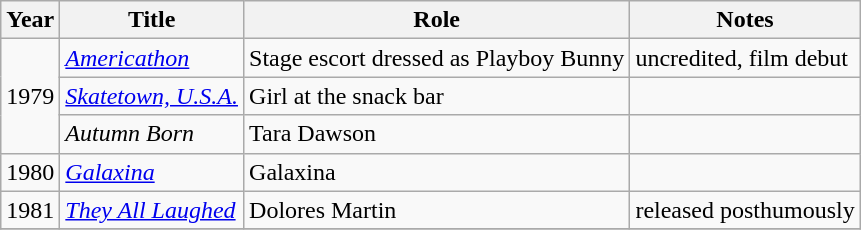<table class="wikitable sortable">
<tr>
<th>Year</th>
<th>Title</th>
<th>Role</th>
<th class="unsortable">Notes</th>
</tr>
<tr>
<td rowspan= "3">1979</td>
<td><em><a href='#'>Americathon</a></em></td>
<td>Stage escort dressed as Playboy Bunny</td>
<td>uncredited, film debut</td>
</tr>
<tr>
<td><em><a href='#'>Skatetown, U.S.A.</a></em></td>
<td>Girl at the snack bar</td>
<td></td>
</tr>
<tr>
<td><em>Autumn Born</em></td>
<td>Tara Dawson</td>
<td></td>
</tr>
<tr>
<td>1980</td>
<td><em><a href='#'>Galaxina</a></em></td>
<td>Galaxina</td>
<td></td>
</tr>
<tr>
<td>1981</td>
<td><em><a href='#'>They All Laughed</a></em></td>
<td>Dolores Martin</td>
<td>released posthumously</td>
</tr>
<tr>
</tr>
</table>
